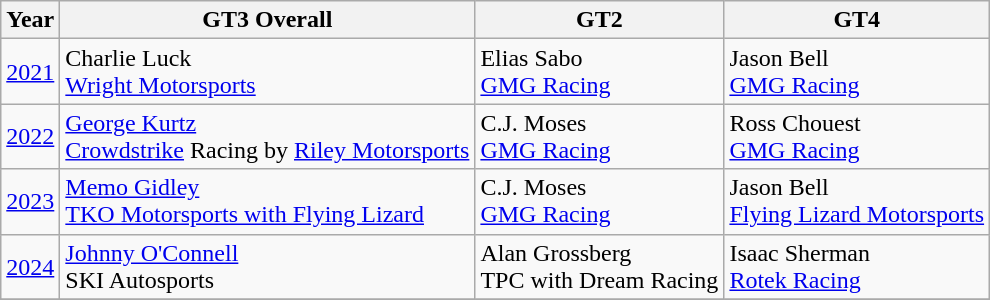<table class="wikitable">
<tr>
<th>Year</th>
<th>GT3 Overall</th>
<th>GT2</th>
<th>GT4</th>
</tr>
<tr>
<td><a href='#'>2021</a></td>
<td> Charlie Luck <br>  <a href='#'>Wright Motorsports</a></td>
<td> Elias Sabo <br>  <a href='#'>GMG Racing</a></td>
<td> Jason Bell <br>  <a href='#'>GMG Racing</a></td>
</tr>
<tr>
<td><a href='#'>2022</a></td>
<td> <a href='#'>George Kurtz</a> <br>  <a href='#'>Crowdstrike</a> Racing by <a href='#'>Riley Motorsports</a></td>
<td> C.J. Moses <br>  <a href='#'>GMG Racing</a></td>
<td> Ross Chouest <br>  <a href='#'>GMG Racing</a></td>
</tr>
<tr>
<td><a href='#'>2023</a></td>
<td> <a href='#'>Memo Gidley</a><br>  <a href='#'>TKO Motorsports with Flying Lizard</a></td>
<td> C.J. Moses <br>  <a href='#'>GMG Racing</a></td>
<td> Jason Bell<br>  <a href='#'>Flying Lizard Motorsports</a></td>
</tr>
<tr>
<td><a href='#'>2024</a></td>
<td> <a href='#'>Johnny O'Connell</a><br>  SKI Autosports</td>
<td> Alan Grossberg<br>  TPC with Dream Racing</td>
<td> Isaac Sherman<br>  <a href='#'>Rotek Racing</a></td>
</tr>
<tr>
</tr>
</table>
